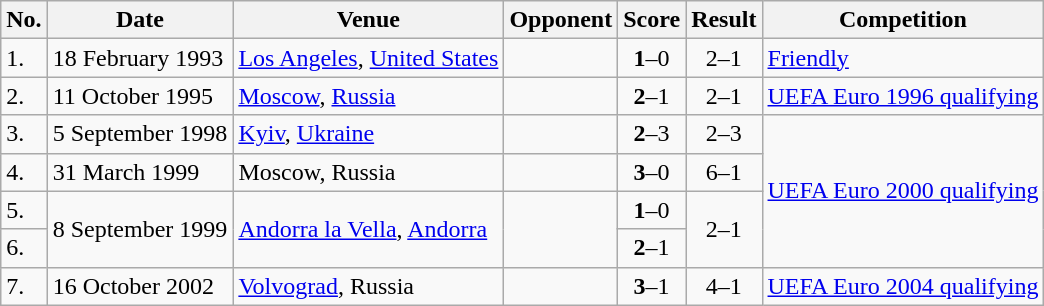<table class="wikitable">
<tr>
<th>No.</th>
<th>Date</th>
<th>Venue</th>
<th>Opponent</th>
<th>Score</th>
<th>Result</th>
<th>Competition</th>
</tr>
<tr>
<td>1.</td>
<td>18 February 1993</td>
<td><a href='#'>Los Angeles</a>, <a href='#'>United States</a></td>
<td></td>
<td align=center><strong>1</strong>–0</td>
<td align=center>2–1</td>
<td><a href='#'>Friendly</a></td>
</tr>
<tr>
<td>2.</td>
<td>11 October 1995</td>
<td><a href='#'>Moscow</a>, <a href='#'>Russia</a></td>
<td></td>
<td align=center><strong>2</strong>–1</td>
<td align=center>2–1</td>
<td><a href='#'>UEFA Euro 1996 qualifying</a></td>
</tr>
<tr>
<td>3.</td>
<td>5 September 1998</td>
<td><a href='#'>Kyiv</a>, <a href='#'>Ukraine</a></td>
<td></td>
<td align=center><strong>2</strong>–3</td>
<td align=center>2–3</td>
<td rowspan=4><a href='#'>UEFA Euro 2000 qualifying</a></td>
</tr>
<tr>
<td>4.</td>
<td>31 March 1999</td>
<td>Moscow, Russia</td>
<td></td>
<td align=center><strong>3</strong>–0</td>
<td align=center>6–1</td>
</tr>
<tr>
<td>5.</td>
<td rowspan=2>8 September 1999</td>
<td rowspan=2><a href='#'>Andorra la Vella</a>, <a href='#'>Andorra</a></td>
<td rowspan=2></td>
<td align=center><strong>1</strong>–0</td>
<td rowspan=2 align=center>2–1</td>
</tr>
<tr>
<td>6.</td>
<td align=center><strong>2</strong>–1</td>
</tr>
<tr>
<td>7.</td>
<td>16 October 2002</td>
<td><a href='#'>Volvograd</a>, Russia</td>
<td></td>
<td align=center><strong>3</strong>–1</td>
<td align=center>4–1</td>
<td><a href='#'>UEFA Euro 2004 qualifying</a></td>
</tr>
</table>
